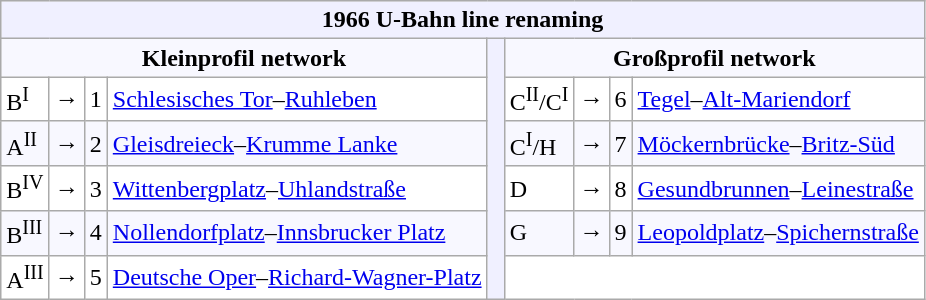<table class="wikitable">
<tr>
<th style="background-color: #F0F0FF" colspan="9">1966 U-Bahn line renaming</th>
</tr>
<tr style="background-color: #F8F8FF">
<td style="text-align:center; font-weight:bold;" colspan="4">Kleinprofil network</td>
<td style="background-color: #F0F0FF" rowspan="6"> </td>
<td style="text-align:center; font-weight:bold;" colspan="4">Großprofil network</td>
</tr>
<tr style="background-color: #FFFFFF">
<td>B<sup>I</sup></td>
<td>→</td>
<td>1</td>
<td><a href='#'>Schlesisches Tor</a>–<a href='#'>Ruhleben</a></td>
<td>C<sup>II</sup>/C<sup>I</sup></td>
<td>→</td>
<td>6</td>
<td><a href='#'>Tegel</a>–<a href='#'>Alt-Mariendorf</a></td>
</tr>
<tr style="background-color: #F8F8FF">
<td>A<sup>II</sup></td>
<td>→</td>
<td>2</td>
<td><a href='#'>Gleisdreieck</a>–<a href='#'>Krumme Lanke</a></td>
<td>C<sup>I</sup>/H</td>
<td>→</td>
<td>7</td>
<td><a href='#'>Möckernbrücke</a>–<a href='#'>Britz-Süd</a></td>
</tr>
<tr style="background-color: #FFFFFF">
<td>B<sup>IV</sup></td>
<td>→</td>
<td>3</td>
<td><a href='#'>Wittenbergplatz</a>–<a href='#'>Uhlandstraße</a></td>
<td>D</td>
<td>→</td>
<td>8</td>
<td><a href='#'>Gesundbrunnen</a>–<a href='#'>Leinestraße</a></td>
</tr>
<tr style="background-color: #F8F8FF">
<td>B<sup>III</sup></td>
<td>→</td>
<td>4</td>
<td><a href='#'>Nollendorfplatz</a>–<a href='#'>Innsbrucker Platz</a></td>
<td>G</td>
<td>→</td>
<td>9</td>
<td><a href='#'>Leopoldplatz</a>–<a href='#'>Spichernstraße</a></td>
</tr>
<tr style="background-color: #FFFFFF">
<td>A<sup>III</sup></td>
<td>→</td>
<td>5</td>
<td><a href='#'>Deutsche Oper</a>–<a href='#'>Richard-Wagner-Platz</a></td>
<td colspan="4"> </td>
</tr>
</table>
